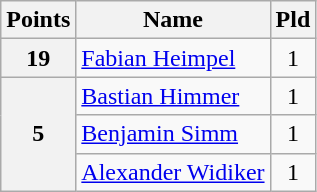<table class="wikitable">
<tr>
<th>Points</th>
<th>Name</th>
<th>Pld</th>
</tr>
<tr>
<th rowspan=1>19</th>
<td><a href='#'>Fabian Heimpel</a></td>
<td align="center">1</td>
</tr>
<tr>
<th rowspan=3>5</th>
<td><a href='#'>Bastian Himmer</a></td>
<td align="center">1</td>
</tr>
<tr>
<td><a href='#'>Benjamin Simm</a></td>
<td align="center">1</td>
</tr>
<tr>
<td><a href='#'>Alexander Widiker</a></td>
<td align="center">1</td>
</tr>
</table>
